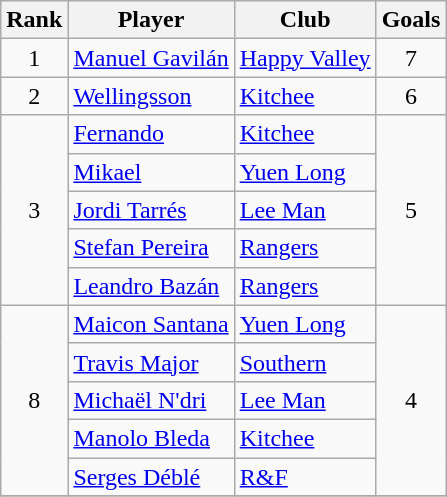<table class="wikitable" style="text-align:center">
<tr>
<th>Rank</th>
<th>Player</th>
<th>Club</th>
<th>Goals</th>
</tr>
<tr>
<td>1</td>
<td align="left"> <a href='#'>Manuel Gavilán</a></td>
<td align="left"><a href='#'>Happy Valley</a></td>
<td>7</td>
</tr>
<tr>
<td>2</td>
<td align="left"> <a href='#'>Wellingsson</a></td>
<td align="left"><a href='#'>Kitchee</a></td>
<td>6</td>
</tr>
<tr>
<td rowspan="5">3</td>
<td align="left"> <a href='#'>Fernando</a></td>
<td align="left"><a href='#'>Kitchee</a></td>
<td rowspan="5">5</td>
</tr>
<tr>
<td align="left"> <a href='#'>Mikael</a></td>
<td align="left"><a href='#'>Yuen Long</a></td>
</tr>
<tr>
<td align="left"> <a href='#'>Jordi Tarrés</a></td>
<td align="left"><a href='#'>Lee Man</a></td>
</tr>
<tr>
<td align="left"> <a href='#'>Stefan Pereira</a></td>
<td align="left"><a href='#'>Rangers</a></td>
</tr>
<tr>
<td align="left"> <a href='#'>Leandro Bazán</a></td>
<td align="left"><a href='#'>Rangers</a></td>
</tr>
<tr>
<td rowspan="5">8</td>
<td align="left"> <a href='#'>Maicon Santana</a></td>
<td align="left"><a href='#'>Yuen Long</a></td>
<td rowspan="5">4</td>
</tr>
<tr>
<td align="left"> <a href='#'>Travis Major</a></td>
<td align="left"><a href='#'>Southern</a></td>
</tr>
<tr>
<td align="left"> <a href='#'>Michaël N'dri</a></td>
<td align="left"><a href='#'>Lee Man</a></td>
</tr>
<tr>
<td align="left"> <a href='#'>Manolo Bleda</a></td>
<td align="left"><a href='#'>Kitchee</a></td>
</tr>
<tr>
<td align="left"> <a href='#'>Serges Déblé</a></td>
<td align="left"><a href='#'>R&F</a></td>
</tr>
<tr>
</tr>
</table>
